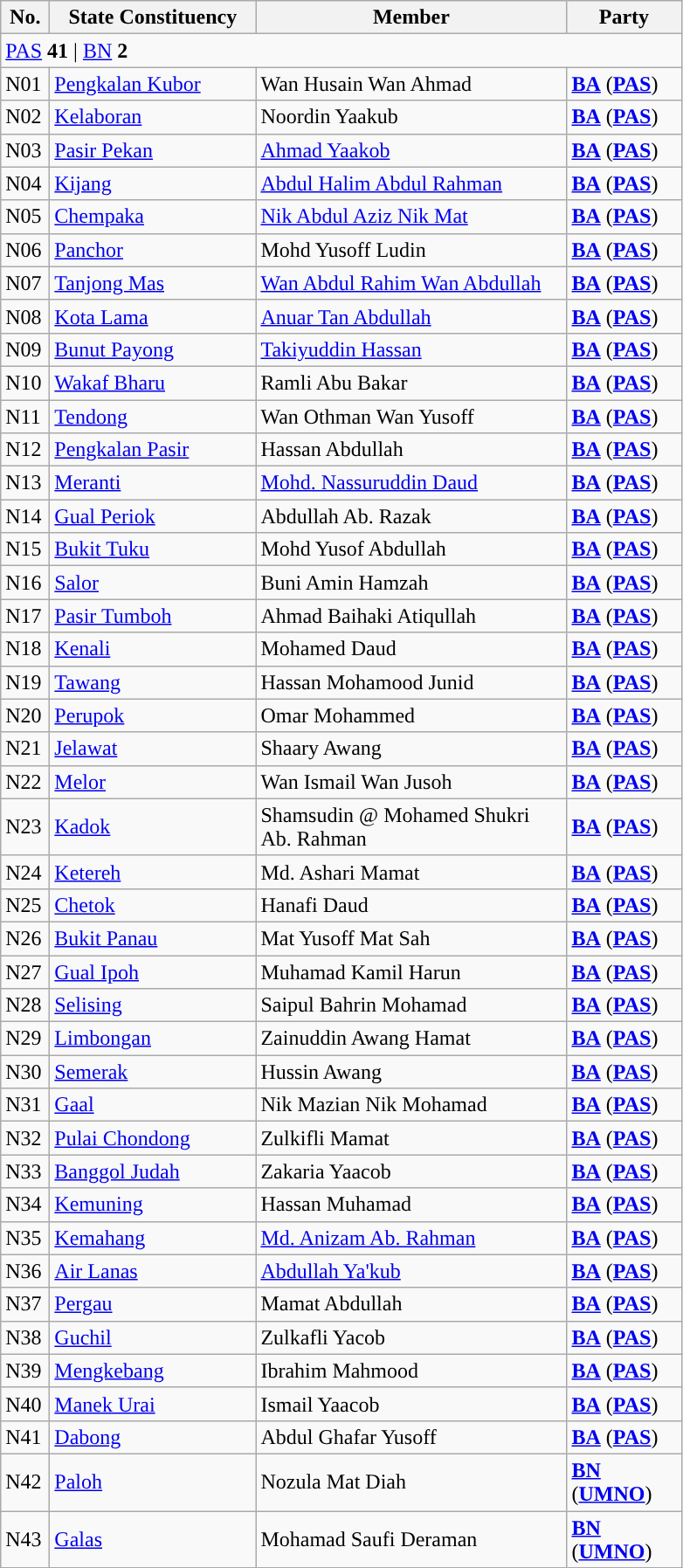<table class="wikitable sortable">
<tr>
<th style="width:30px;">No.</th>
<th style="width:150px;">State Constituency</th>
<th style="width:230px;">Member</th>
<th style="width:80px;">Party</th>
</tr>
<tr>
<td colspan="4"><a href='#'>PAS</a> <strong>41</strong> | <a href='#'>BN</a> <strong>2</strong></td>
</tr>
<tr>
<td>N01</td>
<td><a href='#'>Pengkalan Kubor</a></td>
<td>Wan Husain Wan Ahmad</td>
<td><strong><a href='#'>BA</a></strong> (<strong><a href='#'>PAS</a></strong>)</td>
</tr>
<tr>
<td>N02</td>
<td><a href='#'>Kelaboran</a></td>
<td>Noordin Yaakub</td>
<td><strong><a href='#'>BA</a></strong> (<strong><a href='#'>PAS</a></strong>)</td>
</tr>
<tr>
<td>N03</td>
<td><a href='#'>Pasir Pekan</a></td>
<td><a href='#'>Ahmad Yaakob</a></td>
<td><strong><a href='#'>BA</a></strong> (<strong><a href='#'>PAS</a></strong>)</td>
</tr>
<tr>
<td>N04</td>
<td><a href='#'>Kijang</a></td>
<td><a href='#'>Abdul Halim Abdul Rahman</a></td>
<td><strong><a href='#'>BA</a></strong> (<strong><a href='#'>PAS</a></strong>)</td>
</tr>
<tr>
<td>N05</td>
<td><a href='#'>Chempaka</a></td>
<td><a href='#'>Nik Abdul Aziz Nik Mat</a></td>
<td><strong><a href='#'>BA</a></strong> (<strong><a href='#'>PAS</a></strong>)</td>
</tr>
<tr>
<td>N06</td>
<td><a href='#'>Panchor</a></td>
<td>Mohd Yusoff Ludin</td>
<td><strong><a href='#'>BA</a></strong> (<strong><a href='#'>PAS</a></strong>)</td>
</tr>
<tr>
<td>N07</td>
<td><a href='#'>Tanjong Mas</a></td>
<td><a href='#'>Wan Abdul Rahim Wan Abdullah</a></td>
<td><strong><a href='#'>BA</a></strong> (<strong><a href='#'>PAS</a></strong>)</td>
</tr>
<tr>
<td>N08</td>
<td><a href='#'>Kota Lama</a></td>
<td><a href='#'>Anuar Tan Abdullah</a></td>
<td><strong><a href='#'>BA</a></strong> (<strong><a href='#'>PAS</a></strong>)</td>
</tr>
<tr>
<td>N09</td>
<td><a href='#'>Bunut Payong</a></td>
<td><a href='#'>Takiyuddin Hassan</a></td>
<td><strong><a href='#'>BA</a></strong> (<strong><a href='#'>PAS</a></strong>)</td>
</tr>
<tr>
<td>N10</td>
<td><a href='#'>Wakaf Bharu</a></td>
<td>Ramli Abu Bakar</td>
<td><strong><a href='#'>BA</a></strong> (<strong><a href='#'>PAS</a></strong>)</td>
</tr>
<tr>
<td>N11</td>
<td><a href='#'>Tendong</a></td>
<td>Wan Othman Wan Yusoff</td>
<td><strong><a href='#'>BA</a></strong> (<strong><a href='#'>PAS</a></strong>)</td>
</tr>
<tr>
<td>N12</td>
<td><a href='#'>Pengkalan Pasir</a></td>
<td>Hassan Abdullah</td>
<td><strong><a href='#'>BA</a></strong> (<strong><a href='#'>PAS</a></strong>)</td>
</tr>
<tr>
<td>N13</td>
<td><a href='#'>Meranti</a></td>
<td><a href='#'>Mohd. Nassuruddin Daud</a></td>
<td><strong><a href='#'>BA</a></strong> (<strong><a href='#'>PAS</a></strong>)</td>
</tr>
<tr>
<td>N14</td>
<td><a href='#'>Gual Periok</a></td>
<td>Abdullah Ab. Razak</td>
<td><strong><a href='#'>BA</a></strong> (<strong><a href='#'>PAS</a></strong>)</td>
</tr>
<tr>
<td>N15</td>
<td><a href='#'>Bukit Tuku</a></td>
<td>Mohd Yusof Abdullah</td>
<td><strong><a href='#'>BA</a></strong> (<strong><a href='#'>PAS</a></strong>)</td>
</tr>
<tr>
<td>N16</td>
<td><a href='#'>Salor</a></td>
<td>Buni Amin Hamzah</td>
<td><strong><a href='#'>BA</a></strong> (<strong><a href='#'>PAS</a></strong>)</td>
</tr>
<tr>
<td>N17</td>
<td><a href='#'>Pasir Tumboh</a></td>
<td>Ahmad Baihaki Atiqullah</td>
<td><strong><a href='#'>BA</a></strong> (<strong><a href='#'>PAS</a></strong>)</td>
</tr>
<tr>
<td>N18</td>
<td><a href='#'>Kenali</a></td>
<td>Mohamed Daud</td>
<td><strong><a href='#'>BA</a></strong> (<strong><a href='#'>PAS</a></strong>)</td>
</tr>
<tr>
<td>N19</td>
<td><a href='#'>Tawang</a></td>
<td>Hassan Mohamood Junid</td>
<td><strong><a href='#'>BA</a></strong> (<strong><a href='#'>PAS</a></strong>)</td>
</tr>
<tr>
<td>N20</td>
<td><a href='#'>Perupok</a></td>
<td>Omar Mohammed</td>
<td><strong><a href='#'>BA</a></strong> (<strong><a href='#'>PAS</a></strong>)</td>
</tr>
<tr>
<td>N21</td>
<td><a href='#'>Jelawat</a></td>
<td>Shaary Awang</td>
<td><strong><a href='#'>BA</a></strong> (<strong><a href='#'>PAS</a></strong>)</td>
</tr>
<tr>
<td>N22</td>
<td><a href='#'>Melor</a></td>
<td>Wan Ismail Wan Jusoh</td>
<td><strong><a href='#'>BA</a></strong> (<strong><a href='#'>PAS</a></strong>)</td>
</tr>
<tr>
<td>N23</td>
<td><a href='#'>Kadok</a></td>
<td>Shamsudin @ Mohamed Shukri Ab. Rahman</td>
<td><strong><a href='#'>BA</a></strong> (<strong><a href='#'>PAS</a></strong>)</td>
</tr>
<tr>
<td>N24</td>
<td><a href='#'>Ketereh</a></td>
<td>Md. Ashari Mamat</td>
<td><strong><a href='#'>BA</a></strong> (<strong><a href='#'>PAS</a></strong>)</td>
</tr>
<tr>
<td>N25</td>
<td><a href='#'>Chetok</a></td>
<td>Hanafi Daud</td>
<td><strong><a href='#'>BA</a></strong> (<strong><a href='#'>PAS</a></strong>)</td>
</tr>
<tr>
<td>N26</td>
<td><a href='#'>Bukit Panau</a></td>
<td>Mat Yusoff Mat Sah</td>
<td><strong><a href='#'>BA</a></strong> (<strong><a href='#'>PAS</a></strong>)</td>
</tr>
<tr>
<td>N27</td>
<td><a href='#'>Gual Ipoh</a></td>
<td>Muhamad Kamil Harun</td>
<td><strong><a href='#'>BA</a></strong> (<strong><a href='#'>PAS</a></strong>)</td>
</tr>
<tr>
<td>N28</td>
<td><a href='#'>Selising</a></td>
<td>Saipul Bahrin Mohamad</td>
<td><strong><a href='#'>BA</a></strong> (<strong><a href='#'>PAS</a></strong>)</td>
</tr>
<tr>
<td>N29</td>
<td><a href='#'>Limbongan</a></td>
<td>Zainuddin Awang Hamat</td>
<td><strong><a href='#'>BA</a></strong> (<strong><a href='#'>PAS</a></strong>)</td>
</tr>
<tr>
<td>N30</td>
<td><a href='#'>Semerak</a></td>
<td>Hussin Awang</td>
<td><strong><a href='#'>BA</a></strong> (<strong><a href='#'>PAS</a></strong>)</td>
</tr>
<tr>
<td>N31</td>
<td><a href='#'>Gaal</a></td>
<td>Nik Mazian Nik Mohamad</td>
<td><strong><a href='#'>BA</a></strong> (<strong><a href='#'>PAS</a></strong>)</td>
</tr>
<tr>
<td>N32</td>
<td><a href='#'>Pulai Chondong</a></td>
<td>Zulkifli Mamat</td>
<td><strong><a href='#'>BA</a></strong> (<strong><a href='#'>PAS</a></strong>)</td>
</tr>
<tr>
<td>N33</td>
<td><a href='#'>Banggol Judah</a></td>
<td>Zakaria Yaacob</td>
<td><strong><a href='#'>BA</a></strong> (<strong><a href='#'>PAS</a></strong>)</td>
</tr>
<tr>
<td>N34</td>
<td><a href='#'>Kemuning</a></td>
<td>Hassan Muhamad</td>
<td><strong><a href='#'>BA</a></strong> (<strong><a href='#'>PAS</a></strong>)</td>
</tr>
<tr>
<td>N35</td>
<td><a href='#'>Kemahang</a></td>
<td><a href='#'>Md. Anizam Ab. Rahman</a></td>
<td><strong><a href='#'>BA</a></strong> (<strong><a href='#'>PAS</a></strong>)</td>
</tr>
<tr>
<td>N36</td>
<td><a href='#'>Air Lanas</a></td>
<td><a href='#'>Abdullah Ya'kub</a></td>
<td><strong><a href='#'>BA</a></strong> (<strong><a href='#'>PAS</a></strong>)</td>
</tr>
<tr>
<td>N37</td>
<td><a href='#'>Pergau</a></td>
<td>Mamat Abdullah</td>
<td><strong><a href='#'>BA</a></strong> (<strong><a href='#'>PAS</a></strong>)</td>
</tr>
<tr>
<td>N38</td>
<td><a href='#'>Guchil</a></td>
<td>Zulkafli Yacob</td>
<td><strong><a href='#'>BA</a></strong> (<strong><a href='#'>PAS</a></strong>)</td>
</tr>
<tr>
<td>N39</td>
<td><a href='#'>Mengkebang</a></td>
<td>Ibrahim Mahmood</td>
<td><strong><a href='#'>BA</a></strong> (<strong><a href='#'>PAS</a></strong>)</td>
</tr>
<tr>
<td>N40</td>
<td><a href='#'>Manek Urai</a></td>
<td>Ismail Yaacob</td>
<td><strong><a href='#'>BA</a></strong> (<strong><a href='#'>PAS</a></strong>)</td>
</tr>
<tr>
<td>N41</td>
<td><a href='#'>Dabong</a></td>
<td>Abdul Ghafar Yusoff</td>
<td><strong><a href='#'>BA</a></strong> (<strong><a href='#'>PAS</a></strong>)</td>
</tr>
<tr>
<td>N42</td>
<td><a href='#'>Paloh</a></td>
<td>Nozula Mat Diah</td>
<td><strong><a href='#'>BN</a></strong> (<strong><a href='#'>UMNO</a></strong>)</td>
</tr>
<tr>
<td>N43</td>
<td><a href='#'>Galas</a></td>
<td>Mohamad Saufi Deraman</td>
<td><strong><a href='#'>BN</a></strong> (<strong><a href='#'>UMNO</a></strong>)</td>
</tr>
</table>
